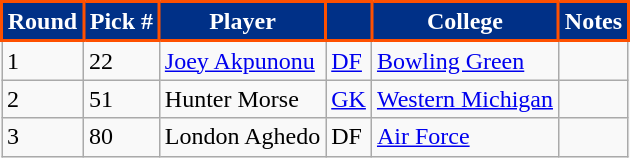<table class="wikitable" style="text-align:left; font-size:100%;">
<tr>
<th style="background-color:#003087; color:#FFFFFF; border:2px solid #FE5000;" scope="col">Round</th>
<th style="background-color:#003087; color:#FFFFFF; border:2px solid #FE5000;" scope="col">Pick #</th>
<th style="background-color:#003087; color:#FFFFFF; border:2px solid #FE5000;" scope="col">Player</th>
<th style="background-color:#003087; color:#FFFFFF; border:2px solid #FE5000;" scope="col"></th>
<th style="background-color:#003087; color:#FFFFFF; border:2px solid #FE5000;" scope="col">College</th>
<th style="background-color:#003087; color:#FFFFFF; border:2px solid #FE5000;" scope="col">Notes</th>
</tr>
<tr>
<td>1</td>
<td>22</td>
<td><a href='#'>Joey Akpunonu</a></td>
<td><a href='#'>DF</a></td>
<td><a href='#'>Bowling Green</a></td>
<td></td>
</tr>
<tr>
<td>2</td>
<td>51</td>
<td>Hunter Morse</td>
<td><a href='#'>GK</a></td>
<td><a href='#'>Western Michigan</a></td>
<td></td>
</tr>
<tr>
<td>3</td>
<td>80</td>
<td>London Aghedo</td>
<td>DF</td>
<td><a href='#'>Air Force</a></td>
<td></td>
</tr>
</table>
